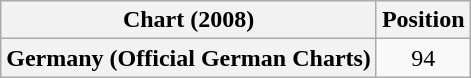<table class="wikitable plainrowheaders" style="text-align:center">
<tr>
<th scope="col">Chart (2008)</th>
<th scope="col">Position</th>
</tr>
<tr>
<th scope="row">Germany (Official German Charts)</th>
<td style="text-align:center;">94</td>
</tr>
</table>
